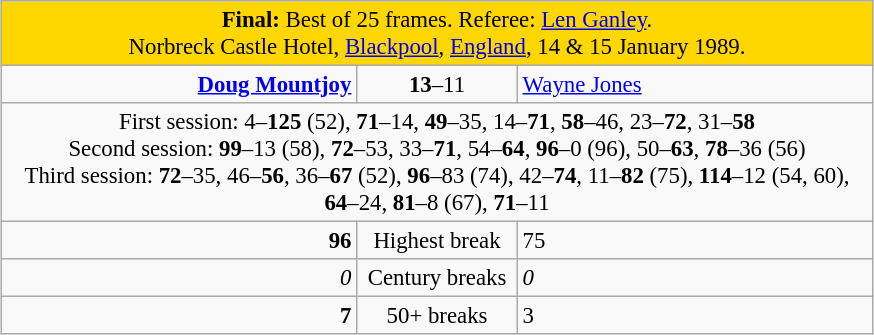<table class="wikitable" style="font-size: 95%; margin: 1em auto 1em auto;">
<tr>
<td colspan="3" align="center" bgcolor="#ffd700"><strong>Final:</strong> Best of 25 frames. Referee: <a href='#'>Len Ganley</a>.<br> Norbreck Castle Hotel, <a href='#'>Blackpool</a>, <a href='#'>England</a>, 14 & 15 January 1989.</td>
</tr>
<tr>
<td width="230" align="right"><strong><a href='#'>Doug Mountjoy</a></strong> <br></td>
<td width="100" align="center"><strong>13</strong>–11</td>
<td width="230"><a href='#'>Wayne Jones</a> <br></td>
</tr>
<tr>
<td colspan="3" align="center" style="font-size: 100%">First session: 4–<strong>125</strong> (52), <strong>71</strong>–14, <strong>49</strong>–35, 14–<strong>71</strong>, <strong>58</strong>–46, 23–<strong>72</strong>, 31–<strong>58</strong><br>Second session: <strong>99</strong>–13 (58), <strong>72</strong>–53, 33–<strong>71</strong>, 54–<strong>64</strong>, <strong>96</strong>–0 (96), 50–<strong>63</strong>, <strong>78</strong>–36 (56)<br>Third session: <strong>72</strong>–35, 46–<strong>56</strong>, 36–<strong>67</strong> (52), <strong>96</strong>–83 (74), 42–<strong>74</strong>, 11–<strong>82</strong> (75), <strong>114</strong>–12 (54, 60), <strong>64</strong>–24, <strong>81</strong>–8 (67), <strong>71</strong>–11</td>
</tr>
<tr>
<td align="right"><strong>96</strong></td>
<td align="center">Highest break</td>
<td>75</td>
</tr>
<tr>
<td align="right"><em>0</em></td>
<td align="center">Century breaks</td>
<td><em>0</em></td>
</tr>
<tr>
<td align="right"><strong>7</strong></td>
<td align="center">50+ breaks</td>
<td>3</td>
</tr>
</table>
